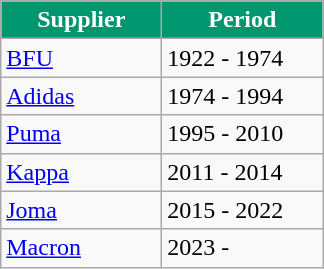<table class="wikitable">
<tr>
<th style="width:100px; background:#00966E; color:white;">Supplier</th>
<th style="width:100px; background:#00966E; color:white;">Period</th>
</tr>
<tr>
<td> <a href='#'> BFU</a></td>
<td>1922 - 1974</td>
</tr>
<tr>
<td> <a href='#'>Adidas</a></td>
<td>1974 - 1994</td>
</tr>
<tr>
<td> <a href='#'>Puma</a></td>
<td>1995 - 2010</td>
</tr>
<tr>
<td> <a href='#'>Kappa</a></td>
<td>2011 - 2014</td>
</tr>
<tr>
<td> <a href='#'>Joma</a></td>
<td>2015 - 2022</td>
</tr>
<tr>
<td> <a href='#'>Macron</a></td>
<td>2023 -</td>
</tr>
</table>
